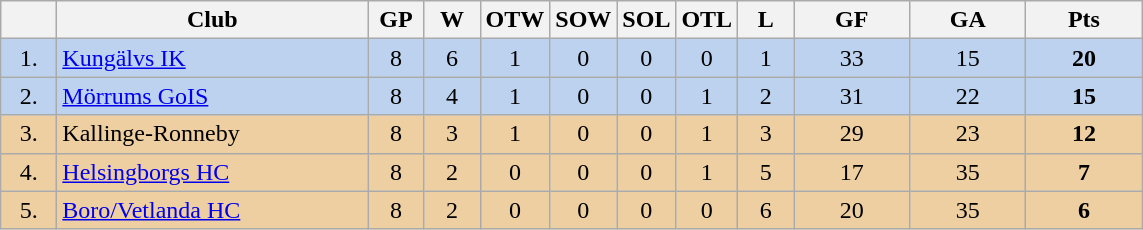<table class="wikitable">
<tr>
<th width="30"></th>
<th width="200">Club</th>
<th width="30">GP</th>
<th width="30">W</th>
<th width="30">OTW</th>
<th width="30">SOW</th>
<th width="30">SOL</th>
<th width="30">OTL</th>
<th width="30">L</th>
<th width="70">GF</th>
<th width="70">GA</th>
<th width="70">Pts</th>
</tr>
<tr bgcolor="#BCD2EE" align="center">
<td>1.</td>
<td align="left"><a href='#'>Kungälvs IK</a></td>
<td>8</td>
<td>6</td>
<td>1</td>
<td>0</td>
<td>0</td>
<td>0</td>
<td>1</td>
<td>33</td>
<td>15</td>
<td><strong>20</strong></td>
</tr>
<tr bgcolor="#BCD2EE" align="center">
<td>2.</td>
<td align="left"><a href='#'>Mörrums GoIS</a></td>
<td>8</td>
<td>4</td>
<td>1</td>
<td>0</td>
<td>0</td>
<td>1</td>
<td>2</td>
<td>31</td>
<td>22</td>
<td><strong>15</strong></td>
</tr>
<tr bgcolor="#EECFA1" align="center">
<td>3.</td>
<td align="left">Kallinge-Ronneby</td>
<td>8</td>
<td>3</td>
<td>1</td>
<td>0</td>
<td>0</td>
<td>1</td>
<td>3</td>
<td>29</td>
<td>23</td>
<td><strong>12</strong></td>
</tr>
<tr bgcolor="#EECFA1" align="center">
<td>4.</td>
<td align="left"><a href='#'>Helsingborgs HC</a></td>
<td>8</td>
<td>2</td>
<td>0</td>
<td>0</td>
<td>0</td>
<td>1</td>
<td>5</td>
<td>17</td>
<td>35</td>
<td><strong>7</strong></td>
</tr>
<tr bgcolor="#EECFA1" align="center">
<td>5.</td>
<td align="left"><a href='#'>Boro/Vetlanda HC</a></td>
<td>8</td>
<td>2</td>
<td>0</td>
<td>0</td>
<td>0</td>
<td>0</td>
<td>6</td>
<td>20</td>
<td>35</td>
<td><strong>6</strong></td>
</tr>
</table>
